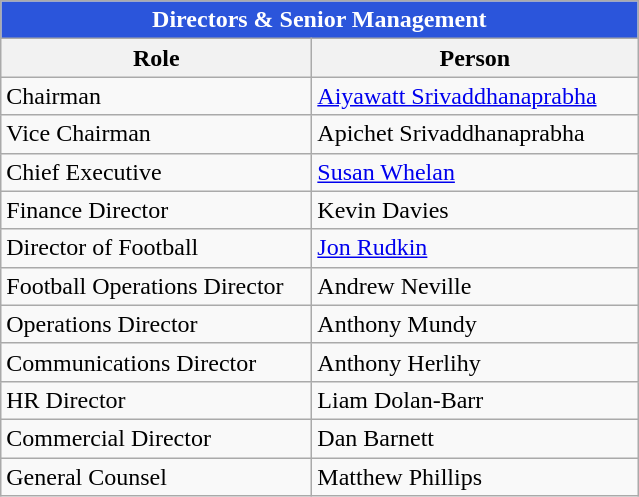<table class="wikitable" style="text-align:left;">
<tr>
<th colspan=2 style="color:white; background:#2B55DB;">Directors & Senior Management</th>
</tr>
<tr>
<th style="width:200px;">Role</th>
<th style="width:210px;">Person</th>
</tr>
<tr>
<td>Chairman</td>
<td><a href='#'>Aiyawatt Srivaddhanaprabha</a></td>
</tr>
<tr>
<td>Vice Chairman</td>
<td>Apichet Srivaddhanaprabha</td>
</tr>
<tr>
<td>Chief Executive</td>
<td><a href='#'>Susan Whelan</a></td>
</tr>
<tr>
<td>Finance Director</td>
<td>Kevin Davies</td>
</tr>
<tr>
<td>Director of Football</td>
<td><a href='#'>Jon Rudkin</a></td>
</tr>
<tr>
<td>Football Operations Director</td>
<td>Andrew Neville</td>
</tr>
<tr>
<td>Operations Director</td>
<td>Anthony Mundy</td>
</tr>
<tr>
<td>Communications Director</td>
<td>Anthony Herlihy</td>
</tr>
<tr>
<td>HR Director</td>
<td>Liam Dolan-Barr</td>
</tr>
<tr>
<td>Commercial Director</td>
<td>Dan Barnett</td>
</tr>
<tr>
<td>General Counsel</td>
<td>Matthew Phillips</td>
</tr>
</table>
